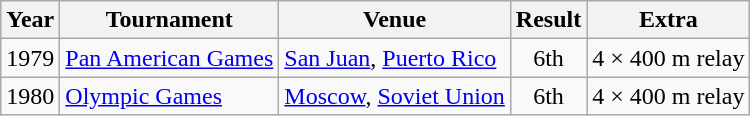<table class=wikitable>
<tr>
<th>Year</th>
<th>Tournament</th>
<th>Venue</th>
<th>Result</th>
<th>Extra</th>
</tr>
<tr>
<td>1979</td>
<td><a href='#'>Pan American Games</a></td>
<td><a href='#'>San Juan</a>, <a href='#'>Puerto Rico</a></td>
<td align="center">6th</td>
<td>4 × 400 m relay</td>
</tr>
<tr>
<td>1980</td>
<td><a href='#'>Olympic Games</a></td>
<td><a href='#'>Moscow</a>, <a href='#'>Soviet Union</a></td>
<td align="center">6th</td>
<td>4 × 400 m relay</td>
</tr>
</table>
